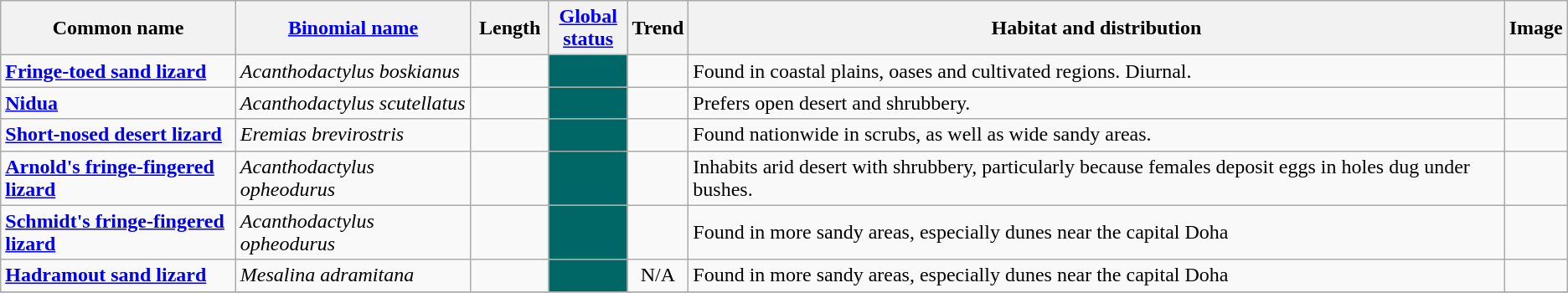<table class="wikitable sortable">
<tr>
<th width="15%">Common name</th>
<th width="15%"><a href='#'>Binomial name</a></th>
<th width="5%">Length</th>
<th width="5%"><a href='#'>Global status</a></th>
<th width="1%">Trend</th>
<th class="unsortable">Habitat and distribution</th>
<th class="unsortable">Image</th>
</tr>
<tr>
<td><strong><a href='#'>Fringe-toed sand lizard</a></strong></td>
<td><em>Acanthodactylus boskianus</em></td>
<td></td>
<td align=center style="background: #006666"></td>
<td align=center></td>
<td>Found in coastal plains, oases and cultivated regions. Diurnal.</td>
<td></td>
</tr>
<tr>
<td><strong><a href='#'>Nidua</a></strong></td>
<td><em>Acanthodactylus scutellatus</em></td>
<td></td>
<td align=center style="background: #006666"></td>
<td align=center></td>
<td>Prefers open desert and shrubbery.</td>
<td></td>
</tr>
<tr>
<td><strong><a href='#'>Short-nosed desert lizard</a></strong></td>
<td><em>Eremias brevirostris </em></td>
<td></td>
<td align=center style="background: #006666"></td>
<td align=center></td>
<td>Found nationwide in scrubs, as well as wide sandy areas.</td>
<td></td>
</tr>
<tr>
<td><strong><a href='#'>Arnold's fringe-fingered lizard</a></strong></td>
<td><em>Acanthodactylus opheodurus</em></td>
<td></td>
<td align=center style="background: #006666"></td>
<td align=center></td>
<td>Inhabits arid desert with shrubbery, particularly because females deposit eggs in holes dug under bushes.</td>
<td></td>
</tr>
<tr>
<td><strong><a href='#'>Schmidt's fringe-fingered lizard</a></strong></td>
<td><em>Acanthodactylus opheodurus</em></td>
<td></td>
<td align=center style="background: #006666"></td>
<td align=center></td>
<td>Found in more sandy areas, especially dunes near the capital Doha</td>
<td></td>
</tr>
<tr>
<td><strong><a href='#'>Hadramout sand lizard</a></strong></td>
<td><em>Mesalina adramitana</em></td>
<td></td>
<td align=center style="background: #006666"></td>
<td align=center>N/A</td>
<td>Found in more sandy areas, especially dunes near the capital Doha</td>
<td></td>
</tr>
<tr>
</tr>
</table>
